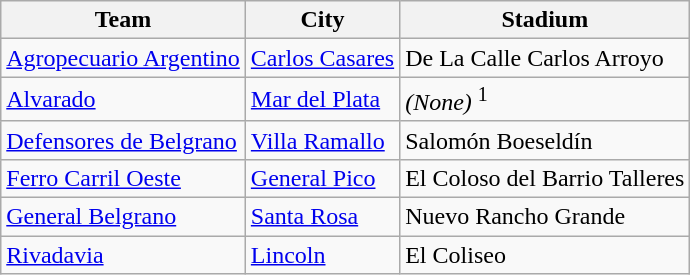<table class="wikitable sortable">
<tr>
<th>Team</th>
<th>City</th>
<th>Stadium</th>
</tr>
<tr>
<td> <a href='#'>Agropecuario Argentino</a></td>
<td><a href='#'>Carlos Casares</a></td>
<td>De La Calle Carlos Arroyo</td>
</tr>
<tr>
<td> <a href='#'>Alvarado</a></td>
<td><a href='#'>Mar del Plata</a></td>
<td><em>(None)</em> <sup>1</sup></td>
</tr>
<tr>
<td> <a href='#'>Defensores de Belgrano</a></td>
<td><a href='#'>Villa Ramallo</a></td>
<td>Salomón Boeseldín</td>
</tr>
<tr>
<td> <a href='#'>Ferro Carril Oeste</a></td>
<td><a href='#'>General Pico</a></td>
<td>El Coloso del Barrio Talleres</td>
</tr>
<tr>
<td> <a href='#'>General Belgrano</a></td>
<td><a href='#'>Santa Rosa</a></td>
<td>Nuevo Rancho Grande</td>
</tr>
<tr>
<td> <a href='#'>Rivadavia</a></td>
<td><a href='#'>Lincoln</a></td>
<td>El Coliseo</td>
</tr>
</table>
